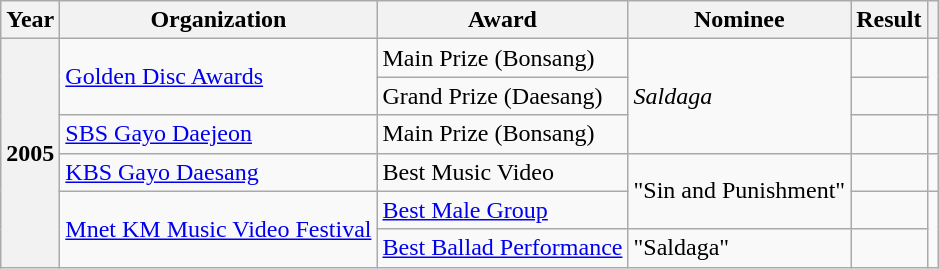<table class="wikitable plainrowheaders">
<tr>
<th scope="col">Year</th>
<th scope="col">Organization</th>
<th scope="col">Award</th>
<th scope="col">Nominee</th>
<th scope="col">Result</th>
<th scope="col"></th>
</tr>
<tr>
<th scope="row" rowspan="6">2005</th>
<td rowspan="2"><a href='#'>Golden Disc Awards</a></td>
<td>Main Prize (Bonsang)</td>
<td rowspan="3"><em>Saldaga</em></td>
<td></td>
<td rowspan="2" style="text-align:center;"></td>
</tr>
<tr>
<td>Grand Prize (Daesang)</td>
<td></td>
</tr>
<tr>
<td><a href='#'>SBS Gayo Daejeon</a></td>
<td>Main Prize (Bonsang)</td>
<td></td>
<td style="text-align:center;"></td>
</tr>
<tr>
<td><a href='#'>KBS Gayo Daesang</a></td>
<td>Best Music Video</td>
<td rowspan="2">"Sin and Punishment"</td>
<td></td>
<td style="text-align:center;"></td>
</tr>
<tr>
<td rowspan="2"><a href='#'>Mnet KM Music Video Festival</a></td>
<td><a href='#'>Best Male Group</a></td>
<td></td>
<td style="text-align:center;" rowspan="2"></td>
</tr>
<tr>
<td><a href='#'>Best Ballad Performance</a></td>
<td>"Saldaga"</td>
<td></td>
</tr>
</table>
